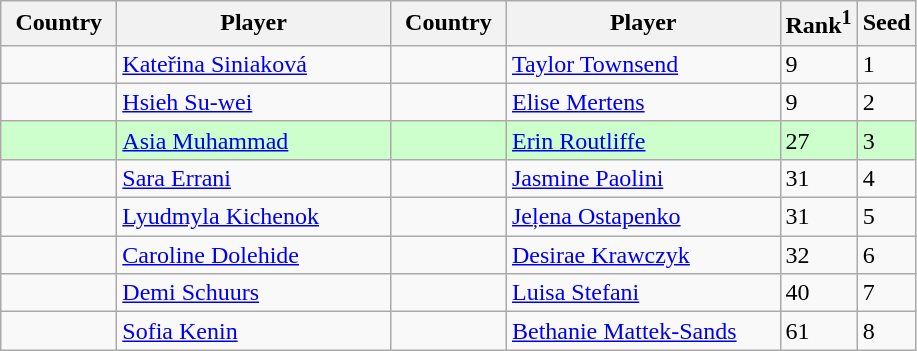<table class="sortable wikitable">
<tr>
<th width="70">Country</th>
<th width="175">Player</th>
<th width="70">Country</th>
<th width="175">Player</th>
<th>Rank<sup>1</sup></th>
<th>Seed</th>
</tr>
<tr>
<td></td>
<td><a href='#'>Kateřina Siniaková</a></td>
<td></td>
<td><a href='#'>Taylor Townsend</a></td>
<td>9</td>
<td>1</td>
</tr>
<tr>
<td></td>
<td><a href='#'>Hsieh Su-wei</a></td>
<td></td>
<td><a href='#'>Elise Mertens</a></td>
<td>9</td>
<td>2</td>
</tr>
<tr bgcolor=#cfc>
<td></td>
<td><a href='#'>Asia Muhammad</a></td>
<td></td>
<td><a href='#'>Erin Routliffe</a></td>
<td>27</td>
<td>3</td>
</tr>
<tr>
<td></td>
<td><a href='#'>Sara Errani</a></td>
<td></td>
<td><a href='#'>Jasmine Paolini</a></td>
<td>31</td>
<td>4</td>
</tr>
<tr>
<td></td>
<td><a href='#'>Lyudmyla Kichenok</a></td>
<td></td>
<td><a href='#'>Jeļena Ostapenko</a></td>
<td>31</td>
<td>5</td>
</tr>
<tr>
<td></td>
<td><a href='#'>Caroline Dolehide</a></td>
<td></td>
<td><a href='#'>Desirae Krawczyk</a></td>
<td>32</td>
<td>6</td>
</tr>
<tr>
<td></td>
<td><a href='#'>Demi Schuurs</a></td>
<td></td>
<td><a href='#'>Luisa Stefani</a></td>
<td>40</td>
<td>7</td>
</tr>
<tr>
<td></td>
<td><a href='#'>Sofia Kenin</a></td>
<td></td>
<td><a href='#'>Bethanie Mattek-Sands</a></td>
<td>61</td>
<td>8</td>
</tr>
</table>
